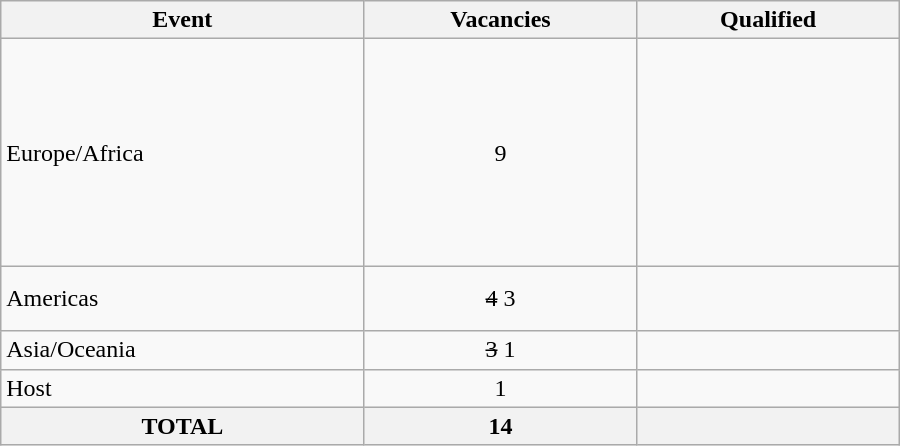<table class="wikitable" width=600>
<tr>
<th>Event</th>
<th>Vacancies</th>
<th>Qualified</th>
</tr>
<tr>
<td>Europe/Africa</td>
<td align=center>9</td>
<td><br><br><br><br><br><br><br><br></td>
</tr>
<tr>
<td>Americas</td>
<td align=center><s>4</s> 3</td>
<td><br><br></td>
</tr>
<tr>
<td>Asia/Oceania</td>
<td align=center><s>3</s> 1</td>
<td></td>
</tr>
<tr>
<td>Host</td>
<td align=center>1</td>
<td></td>
</tr>
<tr>
<th>TOTAL</th>
<th>14</th>
<th></th>
</tr>
</table>
